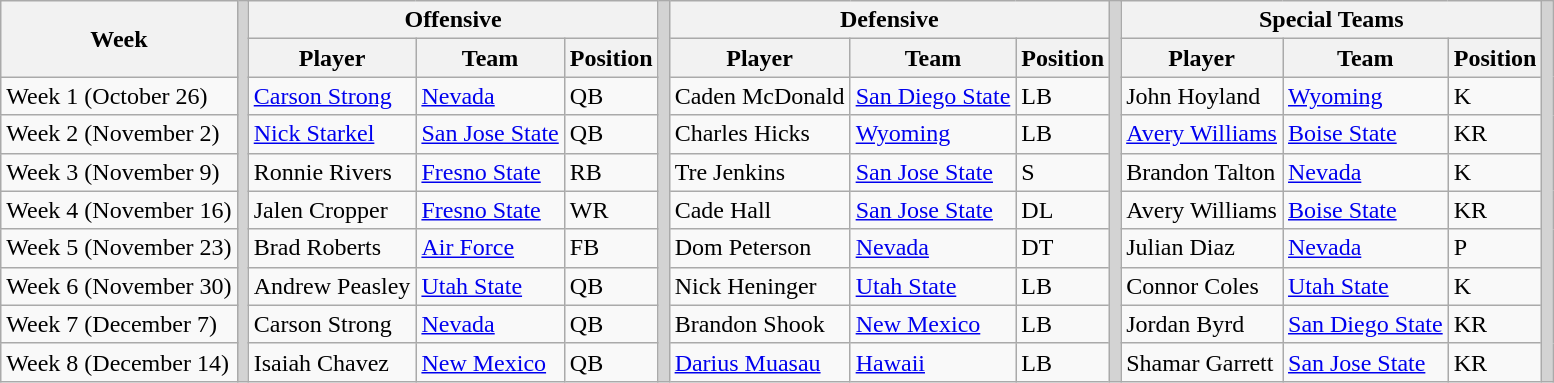<table class="wikitable" border="1">
<tr>
<th rowspan="2">Week</th>
<th rowSpan="18" style="background-color:lightgrey;"></th>
<th colspan="3">Offensive</th>
<th rowSpan="18" style="background-color:lightgrey;"></th>
<th colspan="3">Defensive</th>
<th rowSpan="18" style="background-color:lightgrey;"></th>
<th colspan="3">Special Teams</th>
<th rowSpan="18" style="background-color:lightgrey;"></th>
</tr>
<tr>
<th>Player</th>
<th>Team</th>
<th>Position</th>
<th>Player</th>
<th>Team</th>
<th>Position</th>
<th>Player</th>
<th>Team</th>
<th>Position</th>
</tr>
<tr>
<td>Week 1 (October 26)</td>
<td><a href='#'>Carson Strong</a></td>
<td><a href='#'>Nevada</a></td>
<td>QB</td>
<td>Caden McDonald</td>
<td><a href='#'>San Diego State</a></td>
<td>LB</td>
<td>John Hoyland</td>
<td><a href='#'>Wyoming</a></td>
<td>K</td>
</tr>
<tr>
<td>Week 2 (November 2)</td>
<td><a href='#'>Nick Starkel</a></td>
<td><a href='#'>San Jose State</a></td>
<td>QB</td>
<td>Charles Hicks</td>
<td><a href='#'>Wyoming</a></td>
<td>LB</td>
<td><a href='#'>Avery Williams</a></td>
<td><a href='#'>Boise State</a></td>
<td>KR</td>
</tr>
<tr>
<td>Week 3 (November 9)</td>
<td>Ronnie Rivers</td>
<td><a href='#'>Fresno State</a></td>
<td>RB</td>
<td>Tre Jenkins</td>
<td><a href='#'>San Jose State</a></td>
<td>S</td>
<td>Brandon Talton</td>
<td><a href='#'>Nevada</a></td>
<td>K</td>
</tr>
<tr>
<td>Week 4 (November 16)</td>
<td>Jalen Cropper</td>
<td><a href='#'>Fresno State</a></td>
<td>WR</td>
<td>Cade Hall</td>
<td><a href='#'>San Jose State</a></td>
<td>DL</td>
<td>Avery Williams</td>
<td><a href='#'>Boise State</a></td>
<td>KR</td>
</tr>
<tr>
<td>Week 5 (November 23)</td>
<td>Brad Roberts</td>
<td><a href='#'>Air Force</a></td>
<td>FB</td>
<td>Dom Peterson</td>
<td><a href='#'>Nevada</a></td>
<td>DT</td>
<td>Julian Diaz</td>
<td><a href='#'>Nevada</a></td>
<td>P</td>
</tr>
<tr>
<td>Week 6 (November 30)</td>
<td>Andrew Peasley</td>
<td><a href='#'>Utah State</a></td>
<td>QB</td>
<td>Nick Heninger</td>
<td><a href='#'>Utah State</a></td>
<td>LB</td>
<td>Connor Coles</td>
<td><a href='#'>Utah State</a></td>
<td>K</td>
</tr>
<tr>
<td>Week 7 (December 7)</td>
<td>Carson Strong</td>
<td><a href='#'>Nevada</a></td>
<td>QB</td>
<td>Brandon Shook</td>
<td><a href='#'>New Mexico</a></td>
<td>LB</td>
<td>Jordan Byrd</td>
<td><a href='#'>San Diego State</a></td>
<td>KR</td>
</tr>
<tr>
<td>Week 8 (December 14)</td>
<td>Isaiah Chavez</td>
<td><a href='#'>New Mexico</a></td>
<td>QB</td>
<td><a href='#'>Darius Muasau</a></td>
<td><a href='#'>Hawaii</a></td>
<td>LB</td>
<td>Shamar Garrett</td>
<td><a href='#'>San Jose State</a></td>
<td>KR</td>
</tr>
</table>
